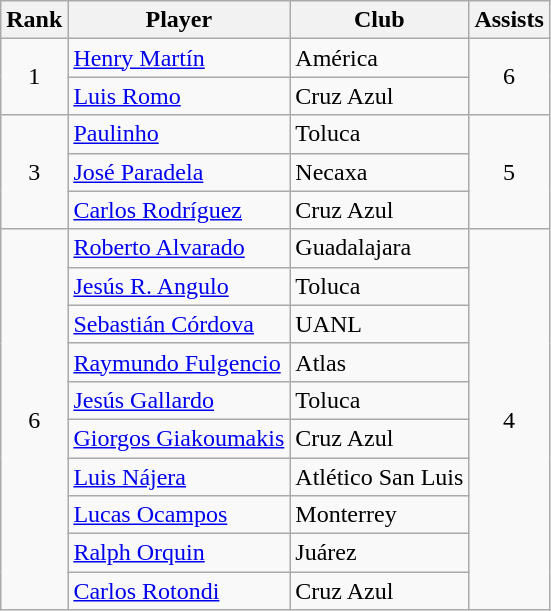<table class="wikitable">
<tr>
<th>Rank</th>
<th>Player</th>
<th>Club</th>
<th>Assists</th>
</tr>
<tr>
<td align=center rowspan=2>1</td>
<td> <a href='#'>Henry Martín</a></td>
<td>América</td>
<td align=center rowspan=2>6</td>
</tr>
<tr>
<td> <a href='#'>Luis Romo</a></td>
<td>Cruz Azul</td>
</tr>
<tr>
<td align=center rowspan=3>3</td>
<td> <a href='#'>Paulinho</a></td>
<td>Toluca</td>
<td align=center rowspan=3>5</td>
</tr>
<tr>
<td> <a href='#'>José Paradela</a></td>
<td>Necaxa</td>
</tr>
<tr>
<td> <a href='#'>Carlos Rodríguez</a></td>
<td>Cruz Azul</td>
</tr>
<tr>
<td align=center rowspan=10>6</td>
<td> <a href='#'>Roberto Alvarado</a></td>
<td>Guadalajara</td>
<td align=center rowspan=10>4</td>
</tr>
<tr>
<td> <a href='#'>Jesús R. Angulo</a></td>
<td>Toluca</td>
</tr>
<tr>
<td> <a href='#'>Sebastián Córdova</a></td>
<td>UANL</td>
</tr>
<tr>
<td> <a href='#'>Raymundo Fulgencio</a></td>
<td>Atlas</td>
</tr>
<tr>
<td> <a href='#'>Jesús Gallardo</a></td>
<td>Toluca</td>
</tr>
<tr>
<td> <a href='#'>Giorgos Giakoumakis</a></td>
<td>Cruz Azul</td>
</tr>
<tr>
<td> <a href='#'>Luis Nájera</a></td>
<td>Atlético San Luis</td>
</tr>
<tr>
<td> <a href='#'>Lucas Ocampos</a></td>
<td>Monterrey</td>
</tr>
<tr>
<td> <a href='#'>Ralph Orquin</a></td>
<td>Juárez</td>
</tr>
<tr>
<td> <a href='#'>Carlos Rotondi</a></td>
<td>Cruz Azul<br></td>
</tr>
</table>
